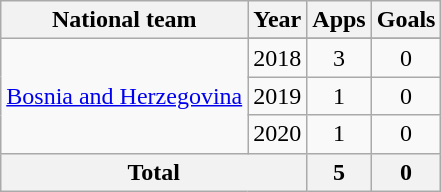<table class="wikitable" style="text-align:center">
<tr>
<th>National team</th>
<th>Year</th>
<th>Apps</th>
<th>Goals</th>
</tr>
<tr>
<td rowspan=4><a href='#'>Bosnia and Herzegovina</a></td>
</tr>
<tr>
<td>2018</td>
<td>3</td>
<td>0</td>
</tr>
<tr>
<td>2019</td>
<td>1</td>
<td>0</td>
</tr>
<tr>
<td>2020</td>
<td>1</td>
<td>0</td>
</tr>
<tr>
<th colspan=2>Total</th>
<th>5</th>
<th>0</th>
</tr>
</table>
